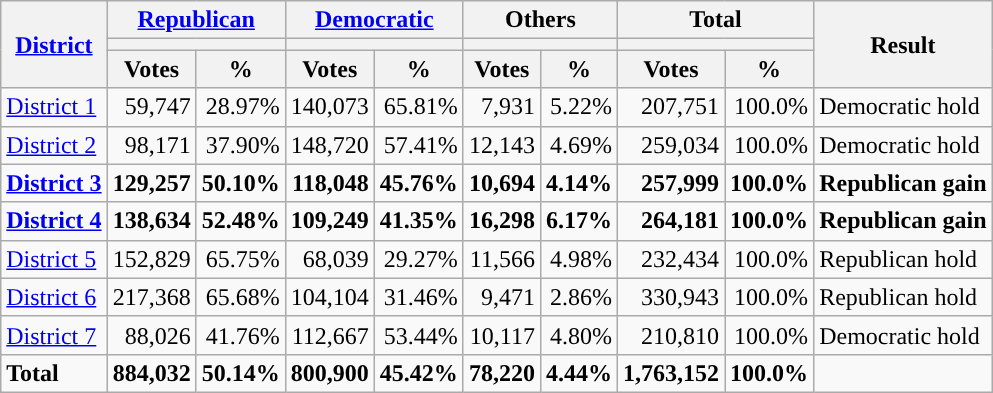<table class="wikitable plainrowheaders sortable" style="font-size:100%; text-align:right;">
<tr>
<th scope=col rowspan=3><a href='#'>District</a></th>
<th scope=col colspan=2><a href='#'>Republican</a></th>
<th scope=col colspan=2><a href='#'>Democratic</a></th>
<th scope=col colspan=2>Others</th>
<th scope=col colspan=2>Total</th>
<th scope=col rowspan=3>Result</th>
</tr>
<tr>
<th scope=col colspan=2 style="background:"></th>
<th scope=col colspan=2 style="background:"></th>
<th scope=col colspan=2></th>
<th scope=col colspan=2></th>
</tr>
<tr>
<th scope=col data-sort-type="number">Votes</th>
<th scope=col data-sort-type="number">%</th>
<th scope=col data-sort-type="number">Votes</th>
<th scope=col data-sort-type="number">%</th>
<th scope=col data-sort-type="number">Votes</th>
<th scope=col data-sort-type="number">%</th>
<th scope=col data-sort-type="number">Votes</th>
<th scope=col data-sort-type="number">%</th>
</tr>
<tr>
<td align=left><a href='#'>District 1</a></td>
<td>59,747</td>
<td>28.97%</td>
<td>140,073</td>
<td>65.81%</td>
<td>7,931</td>
<td>5.22%</td>
<td>207,751</td>
<td>100.0%</td>
<td align=left>Democratic hold</td>
</tr>
<tr>
<td align=left><a href='#'>District 2</a></td>
<td>98,171</td>
<td>37.90%</td>
<td>148,720</td>
<td>57.41%</td>
<td>12,143</td>
<td>4.69%</td>
<td>259,034</td>
<td>100.0%</td>
<td align=left>Democratic hold</td>
</tr>
<tr>
<td align=left><strong><a href='#'>District 3</a></strong></td>
<td><strong>129,257</strong></td>
<td><strong>50.10%</strong></td>
<td><strong>118,048</strong></td>
<td><strong>45.76%</strong></td>
<td><strong>10,694</strong></td>
<td><strong>4.14%</strong></td>
<td><strong>257,999</strong></td>
<td><strong>100.0%</strong></td>
<td align=left><strong>Republican gain</strong></td>
</tr>
<tr>
<td align=left><strong><a href='#'>District 4</a></strong></td>
<td><strong>138,634</strong></td>
<td><strong>52.48%</strong></td>
<td><strong>109,249</strong></td>
<td><strong>41.35%</strong></td>
<td><strong>16,298</strong></td>
<td><strong>6.17%</strong></td>
<td><strong>264,181</strong></td>
<td><strong>100.0%</strong></td>
<td align=left><strong>Republican gain</strong></td>
</tr>
<tr>
<td align=left><a href='#'>District 5</a></td>
<td>152,829</td>
<td>65.75%</td>
<td>68,039</td>
<td>29.27%</td>
<td>11,566</td>
<td>4.98%</td>
<td>232,434</td>
<td>100.0%</td>
<td align=left>Republican hold</td>
</tr>
<tr>
<td align=left><a href='#'>District 6</a></td>
<td>217,368</td>
<td>65.68%</td>
<td>104,104</td>
<td>31.46%</td>
<td>9,471</td>
<td>2.86%</td>
<td>330,943</td>
<td>100.0%</td>
<td align=left>Republican hold</td>
</tr>
<tr>
<td align=left><a href='#'>District 7</a></td>
<td>88,026</td>
<td>41.76%</td>
<td>112,667</td>
<td>53.44%</td>
<td>10,117</td>
<td>4.80%</td>
<td>210,810</td>
<td>100.0%</td>
<td align=left>Democratic hold</td>
</tr>
<tr class="sortbottom" style="font-weight:bold">
<td align=left>Total</td>
<td>884,032</td>
<td>50.14%</td>
<td>800,900</td>
<td>45.42%</td>
<td>78,220</td>
<td>4.44%</td>
<td>1,763,152</td>
<td>100.0%</td>
<td></td>
</tr>
</table>
